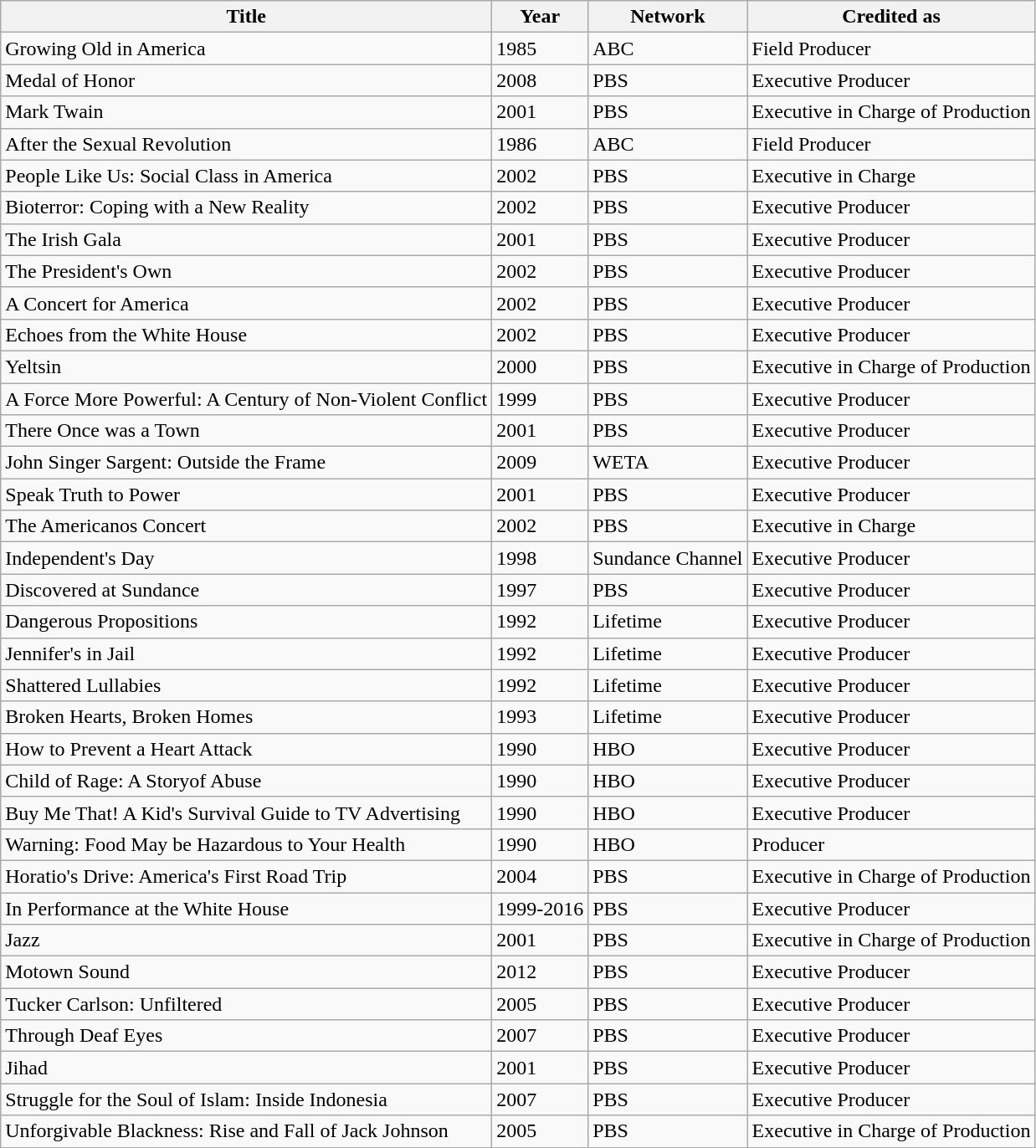<table class="wikitable">
<tr>
<th>Title</th>
<th>Year</th>
<th>Network</th>
<th>Credited as</th>
</tr>
<tr>
<td>Growing Old in America</td>
<td>1985</td>
<td>ABC</td>
<td>Field Producer</td>
</tr>
<tr>
<td>Medal of Honor</td>
<td>2008</td>
<td>PBS</td>
<td>Executive Producer</td>
</tr>
<tr>
<td>Mark Twain</td>
<td>2001</td>
<td>PBS</td>
<td>Executive in Charge of Production</td>
</tr>
<tr>
<td>After the Sexual Revolution</td>
<td>1986</td>
<td>ABC</td>
<td>Field Producer</td>
</tr>
<tr>
<td>People Like Us: Social Class in America</td>
<td>2002</td>
<td>PBS</td>
<td>Executive in Charge</td>
</tr>
<tr>
<td>Bioterror: Coping with a New Reality</td>
<td>2002</td>
<td>PBS</td>
<td>Executive Producer</td>
</tr>
<tr>
<td>The Irish Gala</td>
<td>2001</td>
<td>PBS</td>
<td>Executive Producer</td>
</tr>
<tr>
<td>The President's Own</td>
<td>2002</td>
<td>PBS</td>
<td>Executive Producer</td>
</tr>
<tr>
<td>A Concert for America</td>
<td>2002</td>
<td>PBS</td>
<td>Executive Producer</td>
</tr>
<tr>
<td>Echoes from the White House</td>
<td>2002</td>
<td>PBS</td>
<td>Executive Producer</td>
</tr>
<tr>
<td>Yeltsin</td>
<td>2000</td>
<td>PBS</td>
<td>Executive in Charge of Production</td>
</tr>
<tr>
<td>A Force More Powerful: A Century of Non-Violent Conflict</td>
<td>1999</td>
<td>PBS</td>
<td>Executive Producer</td>
</tr>
<tr>
<td>There Once was a Town</td>
<td>2001</td>
<td>PBS</td>
<td>Executive Producer</td>
</tr>
<tr>
<td>John Singer Sargent: Outside the Frame</td>
<td>2009</td>
<td>WETA</td>
<td>Executive Producer</td>
</tr>
<tr>
<td>Speak Truth to Power</td>
<td>2001</td>
<td>PBS</td>
<td>Executive Producer</td>
</tr>
<tr>
<td>The Americanos Concert</td>
<td>2002</td>
<td>PBS</td>
<td>Executive in Charge</td>
</tr>
<tr>
<td>Independent's Day</td>
<td>1998</td>
<td>Sundance Channel</td>
<td>Executive Producer</td>
</tr>
<tr>
<td>Discovered at Sundance</td>
<td>1997</td>
<td>PBS</td>
<td>Executive Producer</td>
</tr>
<tr>
<td>Dangerous Propositions</td>
<td>1992</td>
<td>Lifetime</td>
<td>Executive Producer</td>
</tr>
<tr>
<td>Jennifer's in Jail</td>
<td>1992</td>
<td>Lifetime</td>
<td>Executive Producer</td>
</tr>
<tr>
<td>Shattered Lullabies</td>
<td>1992</td>
<td>Lifetime</td>
<td>Executive Producer</td>
</tr>
<tr>
<td>Broken Hearts, Broken Homes</td>
<td>1993</td>
<td>Lifetime</td>
<td>Executive Producer</td>
</tr>
<tr>
<td>How to Prevent a Heart Attack</td>
<td>1990</td>
<td>HBO</td>
<td>Executive Producer</td>
</tr>
<tr>
<td>Child of Rage: A Storyof Abuse</td>
<td>1990</td>
<td>HBO</td>
<td>Executive Producer</td>
</tr>
<tr>
<td>Buy Me That! A Kid's Survival Guide to TV Advertising</td>
<td>1990</td>
<td>HBO</td>
<td>Executive Producer</td>
</tr>
<tr>
<td>Warning: Food May be Hazardous to Your Health</td>
<td>1990</td>
<td>HBO</td>
<td>Producer</td>
</tr>
<tr>
<td>Horatio's Drive: America's First Road Trip</td>
<td>2004</td>
<td>PBS</td>
<td>Executive in Charge of Production</td>
</tr>
<tr>
<td>In Performance at the White House</td>
<td>1999-2016</td>
<td>PBS</td>
<td>Executive Producer</td>
</tr>
<tr>
<td>Jazz</td>
<td>2001</td>
<td>PBS</td>
<td>Executive in Charge of Production</td>
</tr>
<tr>
<td>Motown Sound</td>
<td>2012</td>
<td>PBS</td>
<td>Executive Producer</td>
</tr>
<tr>
<td>Tucker Carlson: Unfiltered</td>
<td>2005</td>
<td>PBS</td>
<td>Executive Producer</td>
</tr>
<tr>
<td>Through Deaf Eyes</td>
<td>2007</td>
<td>PBS</td>
<td>Executive Producer</td>
</tr>
<tr>
<td>Jihad</td>
<td>2001</td>
<td>PBS</td>
<td>Executive Producer</td>
</tr>
<tr>
<td>Struggle for the Soul of Islam: Inside Indonesia</td>
<td>2007</td>
<td>PBS</td>
<td>Executive Producer</td>
</tr>
<tr>
<td>Unforgivable Blackness: Rise and Fall of Jack Johnson</td>
<td>2005</td>
<td>PBS</td>
<td>Executive in Charge of Production</td>
</tr>
<tr>
</tr>
</table>
